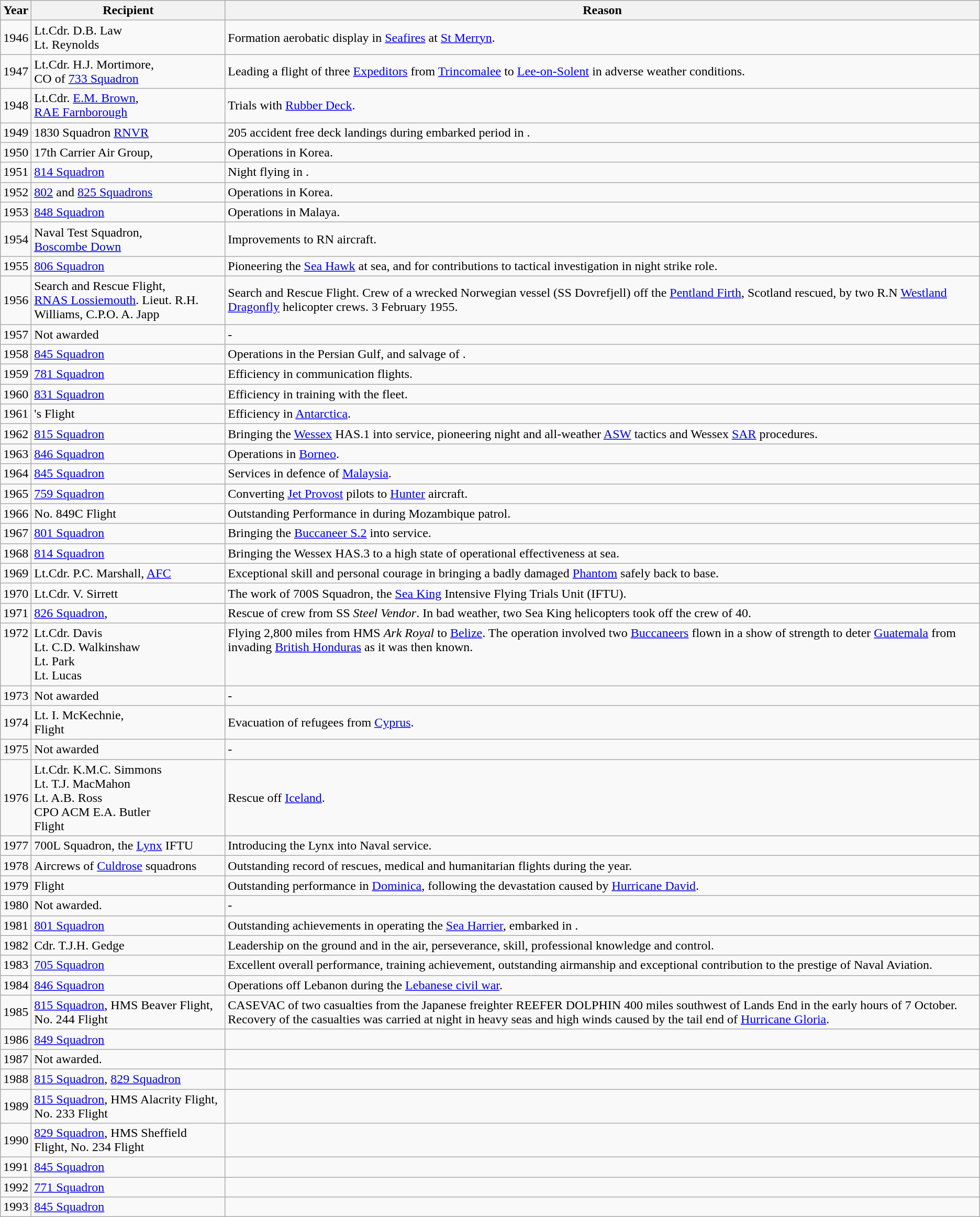<table class="wikitable">
<tr>
<th>Year</th>
<th>Recipient</th>
<th>Reason</th>
</tr>
<tr>
<td>1946</td>
<td>Lt.Cdr. D.B. Law<br>Lt. Reynolds</td>
<td>Formation aerobatic display in <a href='#'>Seafires</a> at <a href='#'>St Merryn</a>.</td>
</tr>
<tr>
<td>1947</td>
<td>Lt.Cdr. H.J. Mortimore,<br>CO of <a href='#'>733 Squadron</a></td>
<td>Leading a flight of three <a href='#'>Expeditors</a> from <a href='#'>Trincomalee</a> to <a href='#'>Lee-on-Solent</a> in adverse weather conditions.</td>
</tr>
<tr>
<td>1948</td>
<td>Lt.Cdr. <a href='#'>E.M. Brown</a>,<br><a href='#'>RAE Farnborough</a></td>
<td>Trials with <a href='#'>Rubber Deck</a>.</td>
</tr>
<tr>
<td>1949</td>
<td>1830 Squadron <a href='#'>RNVR</a></td>
<td>205 accident free deck landings during embarked period in .</td>
</tr>
<tr>
<td>1950</td>
<td>17th Carrier Air Group,<br></td>
<td>Operations in Korea.</td>
</tr>
<tr>
<td>1951</td>
<td><a href='#'>814 Squadron</a></td>
<td>Night flying in .</td>
</tr>
<tr>
<td>1952</td>
<td><a href='#'>802</a> and <a href='#'>825 Squadrons</a></td>
<td>Operations in Korea.</td>
</tr>
<tr>
<td>1953</td>
<td><a href='#'>848 Squadron</a></td>
<td>Operations in Malaya.</td>
</tr>
<tr>
<td>1954</td>
<td>Naval Test Squadron,<br><a href='#'>Boscombe Down</a></td>
<td>Improvements to RN aircraft.</td>
</tr>
<tr>
<td>1955</td>
<td><a href='#'>806 Squadron</a></td>
<td>Pioneering the <a href='#'>Sea Hawk</a> at sea, and for contributions to tactical investigation in night strike role.</td>
</tr>
<tr>
<td>1956</td>
<td>Search and Rescue Flight,<br><a href='#'>RNAS Lossiemouth</a>. Lieut. R.H. Williams, C.P.O. A. Japp</td>
<td>Search and Rescue Flight.  Crew of a wrecked Norwegian vessel (SS Dovrefjell) off the <a href='#'>Pentland Firth</a>, Scotland rescued, by two R.N  <a href='#'>Westland Dragonfly</a> helicopter crews. 3 February 1955.</td>
</tr>
<tr>
<td>1957</td>
<td>Not awarded</td>
<td>-</td>
</tr>
<tr>
<td>1958</td>
<td><a href='#'>845 Squadron</a></td>
<td>Operations in the Persian Gulf, and salvage of .</td>
</tr>
<tr>
<td>1959</td>
<td><a href='#'>781 Squadron</a></td>
<td>Efficiency in communication flights.</td>
</tr>
<tr>
<td>1960</td>
<td><a href='#'>831 Squadron</a></td>
<td>Efficiency in training with the fleet.</td>
</tr>
<tr>
<td>1961</td>
<td>'s Flight</td>
<td>Efficiency in <a href='#'>Antarctica</a>.</td>
</tr>
<tr>
<td>1962</td>
<td><a href='#'>815 Squadron</a></td>
<td>Bringing the <a href='#'>Wessex</a> HAS.1 into service, pioneering night and all-weather <a href='#'>ASW</a> tactics and Wessex <a href='#'>SAR</a> procedures.</td>
</tr>
<tr>
<td>1963</td>
<td><a href='#'>846 Squadron</a></td>
<td>Operations in <a href='#'>Borneo</a>.</td>
</tr>
<tr>
<td>1964</td>
<td><a href='#'>845 Squadron</a></td>
<td>Services in defence of <a href='#'>Malaysia</a>.</td>
</tr>
<tr>
<td>1965</td>
<td><a href='#'>759 Squadron</a></td>
<td>Converting <a href='#'>Jet Provost</a> pilots to <a href='#'>Hunter</a> aircraft.</td>
</tr>
<tr>
<td>1966</td>
<td>No. 849C Flight</td>
<td>Outstanding Performance in  during Mozambique patrol.</td>
</tr>
<tr>
<td>1967</td>
<td><a href='#'>801 Squadron</a></td>
<td>Bringing the <a href='#'>Buccaneer S.2</a> into service.</td>
</tr>
<tr>
<td>1968</td>
<td><a href='#'>814 Squadron</a></td>
<td>Bringing the Wessex HAS.3 to a high state of operational effectiveness at sea.</td>
</tr>
<tr>
<td>1969</td>
<td>Lt.Cdr. P.C. Marshall, <a href='#'>AFC</a></td>
<td>Exceptional skill and personal courage in bringing a badly damaged <a href='#'>Phantom</a> safely back to base.</td>
</tr>
<tr>
<td>1970</td>
<td>Lt.Cdr. V. Sirrett</td>
<td>The work of 700S Squadron, the <a href='#'>Sea King</a> Intensive Flying Trials Unit (IFTU).</td>
</tr>
<tr>
<td>1971</td>
<td><a href='#'>826 Squadron</a>,<br></td>
<td>Rescue of crew from SS <em>Steel Vendor</em>. In bad weather, two Sea King helicopters took off the crew of 40.</td>
</tr>
<tr valign="top">
<td>1972</td>
<td>Lt.Cdr. Davis<br>Lt. C.D. Walkinshaw<br>Lt. Park<br>Lt. Lucas</td>
<td>Flying 2,800 miles from HMS <em>Ark Royal</em> to <a href='#'>Belize</a>. The operation involved two <a href='#'>Buccaneers</a> flown in a show of strength to deter <a href='#'>Guatemala</a> from invading <a href='#'>British Honduras</a> as it was then known.</td>
</tr>
<tr>
<td>1973</td>
<td>Not awarded</td>
<td>-</td>
</tr>
<tr>
<td>1974</td>
<td>Lt. I. McKechnie,<br> Flight</td>
<td>Evacuation of refugees from <a href='#'>Cyprus</a>.</td>
</tr>
<tr>
<td>1975</td>
<td>Not awarded</td>
<td>-</td>
</tr>
<tr>
<td>1976</td>
<td>Lt.Cdr. K.M.C. Simmons<br>Lt. T.J. MacMahon<br>Lt. A.B. Ross<br>CPO ACM E.A. Butler<br> Flight</td>
<td>Rescue off <a href='#'>Iceland</a>.</td>
</tr>
<tr>
<td>1977</td>
<td>700L Squadron, the <a href='#'>Lynx</a> IFTU</td>
<td>Introducing the Lynx into Naval service.</td>
</tr>
<tr>
<td>1978</td>
<td>Aircrews of <a href='#'>Culdrose</a> squadrons</td>
<td>Outstanding record of rescues, medical and humanitarian flights during the year.</td>
</tr>
<tr>
<td>1979</td>
<td> Flight</td>
<td>Outstanding performance in <a href='#'>Dominica</a>, following the devastation caused by <a href='#'>Hurricane David</a>.</td>
</tr>
<tr>
<td>1980</td>
<td>Not awarded.</td>
<td>-</td>
</tr>
<tr>
<td>1981</td>
<td><a href='#'>801 Squadron</a></td>
<td>Outstanding achievements in operating the <a href='#'>Sea Harrier</a>, embarked in .</td>
</tr>
<tr>
<td>1982</td>
<td>Cdr. T.J.H. Gedge</td>
<td>Leadership on the ground and in the air, perseverance, skill, professional knowledge and control.</td>
</tr>
<tr>
<td>1983</td>
<td><a href='#'>705 Squadron</a></td>
<td>Excellent overall performance, training achievement, outstanding airmanship and exceptional contribution to the prestige of Naval Aviation.</td>
</tr>
<tr>
<td>1984</td>
<td><a href='#'>846 Squadron</a></td>
<td>Operations off Lebanon during the <a href='#'>Lebanese civil war</a>.</td>
</tr>
<tr>
<td>1985</td>
<td><a href='#'>815 Squadron</a>, HMS Beaver Flight, No. 244 Flight</td>
<td>CASEVAC of two casualties from the Japanese freighter REEFER DOLPHIN 400 miles southwest of Lands End in the early hours of 7 October. Recovery of the casualties was carried at night in heavy seas and high winds caused by the tail end of <a href='#'>Hurricane Gloria</a>.</td>
</tr>
<tr>
<td>1986</td>
<td><a href='#'>849 Squadron</a></td>
<td></td>
</tr>
<tr>
<td>1987</td>
<td>Not awarded.</td>
<td></td>
</tr>
<tr>
<td>1988</td>
<td><a href='#'>815 Squadron</a>, <a href='#'>829 Squadron</a></td>
<td></td>
</tr>
<tr>
<td>1989</td>
<td><a href='#'>815 Squadron</a>, HMS Alacrity Flight, No. 233 Flight</td>
<td></td>
</tr>
<tr>
<td>1990</td>
<td><a href='#'>829 Squadron</a>, HMS Sheffield Flight, No. 234 Flight</td>
<td></td>
</tr>
<tr>
<td>1991</td>
<td><a href='#'>845 Squadron</a></td>
<td></td>
</tr>
<tr>
<td>1992</td>
<td><a href='#'>771 Squadron</a></td>
<td></td>
</tr>
<tr>
<td>1993</td>
<td><a href='#'>845 Squadron</a></td>
<td></td>
</tr>
</table>
